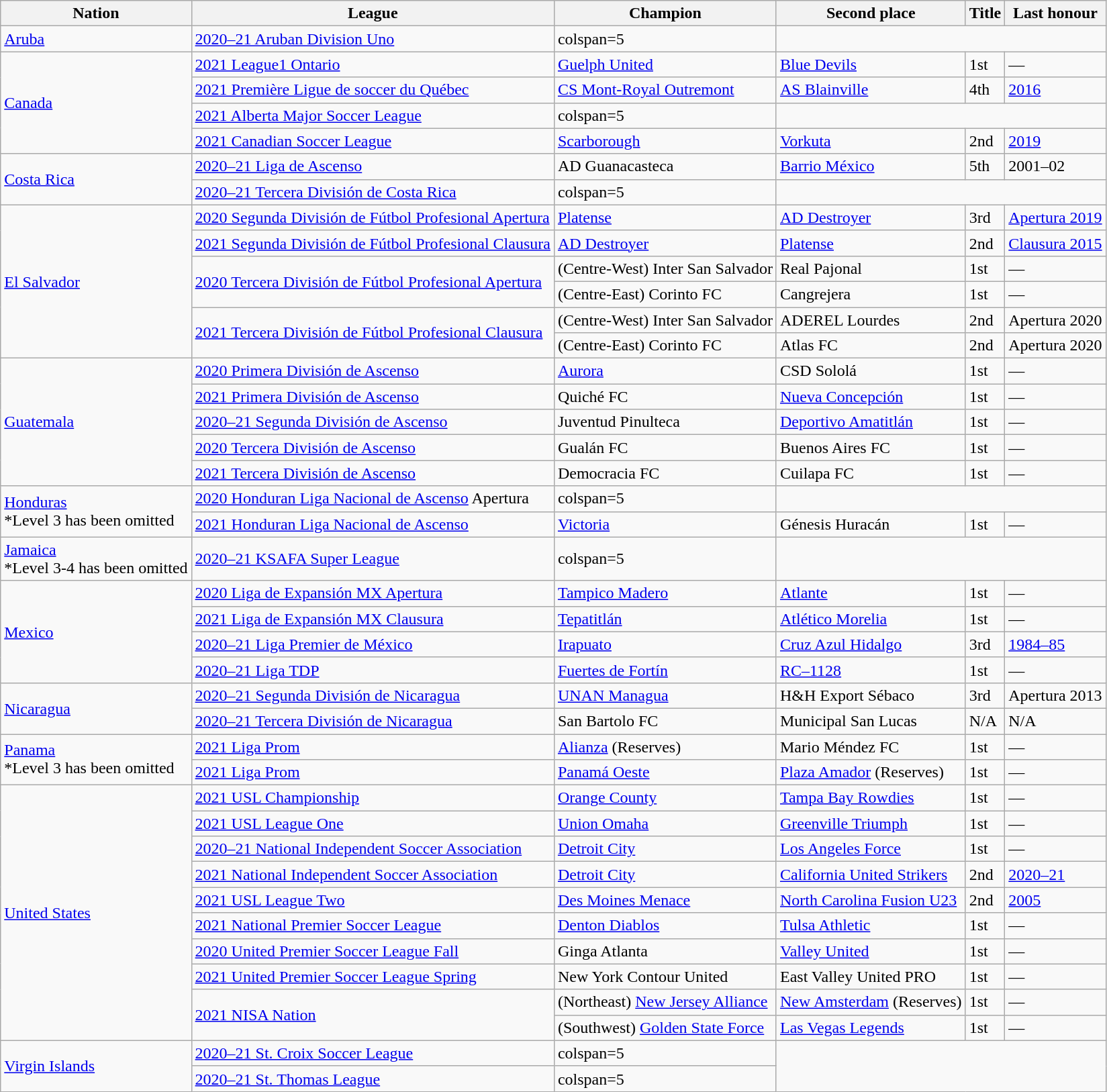<table class="wikitable sortable">
<tr>
<th>Nation</th>
<th>League</th>
<th>Champion</th>
<th>Second place</th>
<th data-sort-type="number">Title</th>
<th>Last honour</th>
</tr>
<tr>
<td> <a href='#'>Aruba</a></td>
<td><a href='#'>2020–21 Aruban Division Uno</a></td>
<td>colspan=5 </td>
</tr>
<tr>
<td rowspan="4"> <a href='#'>Canada</a></td>
<td><a href='#'>2021 League1 Ontario</a></td>
<td><a href='#'>Guelph United</a></td>
<td><a href='#'>Blue Devils</a></td>
<td>1st</td>
<td>—</td>
</tr>
<tr>
<td><a href='#'>2021 Première Ligue de soccer du Québec</a></td>
<td><a href='#'>CS Mont-Royal Outremont</a></td>
<td><a href='#'>AS Blainville</a></td>
<td>4th</td>
<td><a href='#'>2016</a></td>
</tr>
<tr>
<td><a href='#'>2021 Alberta Major Soccer League</a></td>
<td>colspan=5 </td>
</tr>
<tr>
<td><a href='#'>2021 Canadian Soccer League</a></td>
<td><a href='#'>Scarborough</a></td>
<td><a href='#'>Vorkuta</a></td>
<td>2nd</td>
<td><a href='#'>2019</a></td>
</tr>
<tr>
<td rowspan="2"> <a href='#'>Costa Rica</a></td>
<td><a href='#'>2020–21 Liga de Ascenso</a></td>
<td>AD Guanacasteca</td>
<td><a href='#'>Barrio México</a></td>
<td>5th</td>
<td>2001–02</td>
</tr>
<tr>
<td><a href='#'>2020–21 Tercera División de Costa Rica</a></td>
<td>colspan=5 </td>
</tr>
<tr>
<td rowspan="6"> <a href='#'>El Salvador</a></td>
<td><a href='#'>2020 Segunda División de Fútbol Profesional Apertura</a></td>
<td><a href='#'>Platense</a></td>
<td><a href='#'>AD Destroyer</a></td>
<td>3rd</td>
<td><a href='#'>Apertura 2019</a></td>
</tr>
<tr>
<td><a href='#'>2021 Segunda División de Fútbol Profesional Clausura</a></td>
<td><a href='#'>AD Destroyer</a></td>
<td><a href='#'>Platense</a></td>
<td>2nd</td>
<td><a href='#'>Clausura 2015</a></td>
</tr>
<tr>
<td rowspan="2"><a href='#'>2020 Tercera División de Fútbol Profesional Apertura</a></td>
<td>(Centre-West) Inter San Salvador</td>
<td>Real Pajonal</td>
<td>1st</td>
<td>—</td>
</tr>
<tr>
<td>(Centre-East) Corinto FC</td>
<td>Cangrejera</td>
<td>1st</td>
<td>—</td>
</tr>
<tr>
<td rowspan="2"><a href='#'>2021 Tercera División de Fútbol Profesional Clausura</a></td>
<td>(Centre-West) Inter San Salvador</td>
<td>ADEREL Lourdes</td>
<td>2nd</td>
<td>Apertura 2020</td>
</tr>
<tr>
<td>(Centre-East) Corinto FC</td>
<td>Atlas FC</td>
<td>2nd</td>
<td>Apertura 2020</td>
</tr>
<tr>
<td rowspan="5"> <a href='#'>Guatemala</a></td>
<td><a href='#'>2020 Primera División de Ascenso</a> </td>
<td><a href='#'>Aurora</a></td>
<td>CSD Sololá</td>
<td>1st</td>
<td>—</td>
</tr>
<tr>
<td><a href='#'>2021 Primera División de Ascenso</a> </td>
<td>Quiché FC</td>
<td><a href='#'>Nueva Concepción</a></td>
<td>1st</td>
<td>—</td>
</tr>
<tr>
<td><a href='#'>2020–21 Segunda División de Ascenso</a> </td>
<td>Juventud Pinulteca</td>
<td><a href='#'>Deportivo Amatitlán</a></td>
<td>1st</td>
<td>—</td>
</tr>
<tr>
<td><a href='#'>2020 Tercera División de Ascenso</a> </td>
<td>Gualán FC</td>
<td>Buenos Aires FC</td>
<td>1st</td>
<td>—</td>
</tr>
<tr>
<td><a href='#'>2021 Tercera División de Ascenso</a> </td>
<td>Democracia FC</td>
<td>Cuilapa FC</td>
<td>1st</td>
<td>—</td>
</tr>
<tr>
<td rowspan="2"> <a href='#'>Honduras</a> <br>*Level 3 has been omitted</td>
<td><a href='#'>2020 Honduran Liga Nacional de Ascenso</a> Apertura</td>
<td>colspan=5 </td>
</tr>
<tr>
<td><a href='#'>2021 Honduran Liga Nacional de Ascenso</a> </td>
<td><a href='#'>Victoria</a></td>
<td>Génesis Huracán</td>
<td>1st</td>
<td>—</td>
</tr>
<tr>
<td> <a href='#'>Jamaica</a> <br>*Level 3-4 has been omitted</td>
<td><a href='#'>2020–21 KSAFA Super League</a></td>
<td>colspan=5 </td>
</tr>
<tr>
<td rowspan="4"> <a href='#'>Mexico</a></td>
<td><a href='#'>2020 Liga de Expansión MX Apertura</a></td>
<td><a href='#'>Tampico Madero</a></td>
<td><a href='#'>Atlante</a></td>
<td>1st</td>
<td>—</td>
</tr>
<tr>
<td><a href='#'>2021 Liga de Expansión MX Clausura</a></td>
<td><a href='#'>Tepatitlán</a></td>
<td><a href='#'>Atlético Morelia</a></td>
<td>1st</td>
<td>—</td>
</tr>
<tr>
<td><a href='#'>2020–21 Liga Premier de México</a></td>
<td><a href='#'>Irapuato</a></td>
<td><a href='#'>Cruz Azul Hidalgo</a></td>
<td>3rd</td>
<td><a href='#'>1984–85</a></td>
</tr>
<tr>
<td><a href='#'>2020–21 Liga TDP</a></td>
<td><a href='#'>Fuertes de Fortín</a></td>
<td><a href='#'>RC–1128</a></td>
<td>1st</td>
<td>—</td>
</tr>
<tr>
<td rowspan="2"> <a href='#'>Nicaragua</a></td>
<td><a href='#'>2020–21 Segunda División de Nicaragua</a></td>
<td><a href='#'>UNAN Managua</a></td>
<td>H&H Export Sébaco</td>
<td>3rd</td>
<td>Apertura 2013</td>
</tr>
<tr>
<td><a href='#'>2020–21 Tercera División de Nicaragua</a></td>
<td>San Bartolo FC</td>
<td>Municipal San Lucas</td>
<td>N/A</td>
<td>N/A</td>
</tr>
<tr>
<td rowspan="2"> <a href='#'>Panama</a> <br>*Level 3 has been omitted</td>
<td><a href='#'>2021 Liga Prom</a> </td>
<td><a href='#'>Alianza</a> (Reserves)</td>
<td>Mario Méndez FC</td>
<td>1st</td>
<td>—</td>
</tr>
<tr>
<td><a href='#'>2021 Liga Prom</a> </td>
<td><a href='#'>Panamá Oeste</a></td>
<td><a href='#'>Plaza Amador</a> (Reserves)</td>
<td>1st</td>
<td>—</td>
</tr>
<tr>
<td rowspan="10"> <a href='#'>United States</a></td>
<td><a href='#'>2021 USL Championship</a></td>
<td><a href='#'>Orange County</a></td>
<td><a href='#'>Tampa Bay Rowdies</a></td>
<td>1st</td>
<td>—</td>
</tr>
<tr>
<td><a href='#'>2021 USL League One</a></td>
<td><a href='#'>Union Omaha</a></td>
<td><a href='#'>Greenville Triumph</a></td>
<td>1st</td>
<td>—</td>
</tr>
<tr>
<td><a href='#'>2020–21 National Independent Soccer Association</a></td>
<td><a href='#'>Detroit City</a></td>
<td><a href='#'>Los Angeles Force</a></td>
<td>1st</td>
<td>—</td>
</tr>
<tr>
<td><a href='#'>2021 National Independent Soccer Association</a></td>
<td><a href='#'>Detroit City</a></td>
<td><a href='#'>California United Strikers</a></td>
<td>2nd</td>
<td><a href='#'>2020–21</a></td>
</tr>
<tr>
<td><a href='#'>2021 USL League Two</a></td>
<td><a href='#'>Des Moines Menace</a></td>
<td><a href='#'>North Carolina Fusion U23</a></td>
<td>2nd</td>
<td><a href='#'>2005</a></td>
</tr>
<tr>
<td><a href='#'>2021 National Premier Soccer League</a></td>
<td><a href='#'>Denton Diablos</a></td>
<td><a href='#'>Tulsa Athletic</a></td>
<td>1st</td>
<td>—</td>
</tr>
<tr>
<td><a href='#'>2020 United Premier Soccer League Fall</a></td>
<td>Ginga Atlanta</td>
<td><a href='#'>Valley United</a></td>
<td>1st</td>
<td>—</td>
</tr>
<tr>
<td><a href='#'>2021 United Premier Soccer League Spring</a></td>
<td>New York Contour United</td>
<td>East Valley United PRO</td>
<td>1st</td>
<td>—</td>
</tr>
<tr>
<td rowspan="2"><a href='#'>2021 NISA Nation</a></td>
<td>(Northeast) <a href='#'>New Jersey Alliance</a></td>
<td><a href='#'>New Amsterdam</a> (Reserves)</td>
<td>1st</td>
<td>—</td>
</tr>
<tr>
<td>(Southwest) <a href='#'>Golden State Force</a></td>
<td><a href='#'>Las Vegas Legends</a></td>
<td>1st</td>
<td>—</td>
</tr>
<tr>
<td rowspan="2"> <a href='#'>Virgin Islands</a></td>
<td><a href='#'>2020–21 St. Croix Soccer League</a></td>
<td>colspan=5 </td>
</tr>
<tr>
<td><a href='#'>2020–21 St. Thomas League</a></td>
<td>colspan=5 </td>
</tr>
</table>
